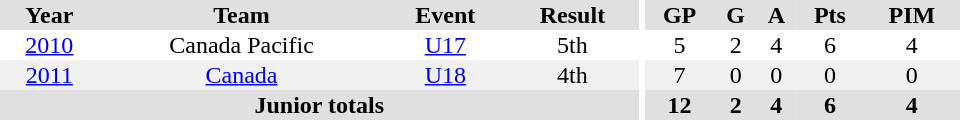<table border="0" cellpadding="1" cellspacing="0" ID="Table3" style="text-align:center; width:40em">
<tr ALIGN="center" bgcolor="#e0e0e0">
<th>Year</th>
<th>Team</th>
<th>Event</th>
<th>Result</th>
<th rowspan="99" bgcolor="#ffffff"></th>
<th>GP</th>
<th>G</th>
<th>A</th>
<th>Pts</th>
<th>PIM</th>
</tr>
<tr>
<td><a href='#'>2010</a></td>
<td>Canada Pacific</td>
<td><a href='#'>U17</a></td>
<td>5th</td>
<td>5</td>
<td>2</td>
<td>4</td>
<td>6</td>
<td>4</td>
</tr>
<tr bgcolor="#f0f0f0">
<td><a href='#'>2011</a></td>
<td><a href='#'>Canada</a></td>
<td><a href='#'>U18</a></td>
<td>4th</td>
<td>7</td>
<td>0</td>
<td>0</td>
<td>0</td>
<td>0</td>
</tr>
<tr bgcolor="#e0e0e0">
<th colspan="4">Junior totals</th>
<th>12</th>
<th>2</th>
<th>4</th>
<th>6</th>
<th>4</th>
</tr>
</table>
